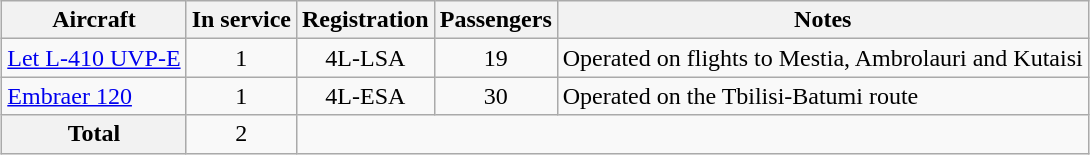<table class="wikitable" style="margin:1em auto; border-collapse:collapse;text-">
<tr>
<th>Aircraft</th>
<th>In service</th>
<th>Registration</th>
<th>Passengers</th>
<th>Notes</th>
</tr>
<tr>
<td><a href='#'>Let L-410 UVP-E</a></td>
<td align=center>1</td>
<td align=center>4L-LSA</td>
<td align=center>19</td>
<td>Operated on flights to Mestia, Ambrolauri and Kutaisi</td>
</tr>
<tr>
<td><a href='#'>Embraer 120</a></td>
<td align=center>1</td>
<td align=center>4L-ESA</td>
<td align=center>30</td>
<td>Operated on the Tbilisi-Batumi route</td>
</tr>
<tr>
<th>Total</th>
<td align=center>2</td>
</tr>
</table>
